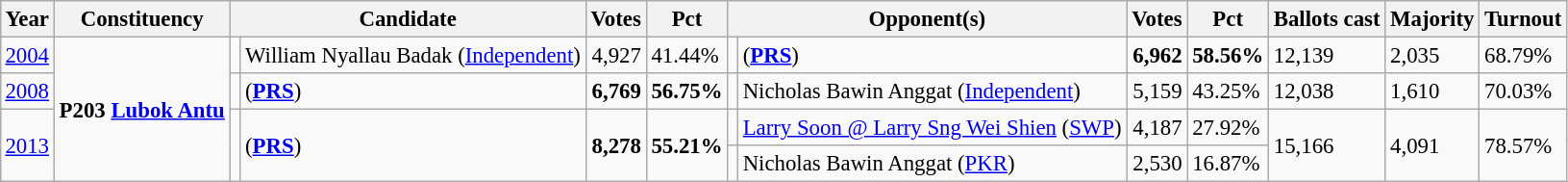<table class="wikitable" style="margin:0.5em ; font-size:95%">
<tr>
<th>Year</th>
<th>Constituency</th>
<th colspan=2>Candidate</th>
<th>Votes</th>
<th>Pct</th>
<th colspan=2>Opponent(s)</th>
<th>Votes</th>
<th>Pct</th>
<th>Ballots cast</th>
<th>Majority</th>
<th>Turnout</th>
</tr>
<tr>
<td><a href='#'>2004</a></td>
<td rowspan=4><strong>P203 <a href='#'>Lubok Antu</a></strong></td>
<td></td>
<td>William Nyallau Badak (<a href='#'>Independent</a>)</td>
<td align=right>4,927</td>
<td>41.44%</td>
<td></td>
<td> (<a href='#'><strong>PRS</strong></a>)</td>
<td align=right><strong>6,962</strong></td>
<td><strong>58.56%</strong></td>
<td>12,139</td>
<td>2,035</td>
<td>68.79%</td>
</tr>
<tr>
<td><a href='#'>2008</a></td>
<td></td>
<td> (<a href='#'><strong>PRS</strong></a>)</td>
<td align="right"><strong>6,769</strong></td>
<td><strong>56.75%</strong></td>
<td></td>
<td>Nicholas Bawin Anggat (<a href='#'>Independent</a>)</td>
<td align="right">5,159</td>
<td>43.25%</td>
<td>12,038</td>
<td>1,610</td>
<td>70.03%</td>
</tr>
<tr>
<td rowspan=2><a href='#'>2013</a></td>
<td rowspan=2 ></td>
<td rowspan=2> (<a href='#'><strong>PRS</strong></a>)</td>
<td rowspan=2 align="right"><strong>8,278</strong></td>
<td rowspan=2><strong>55.21%</strong></td>
<td bgcolor=></td>
<td><a href='#'>Larry Soon @ Larry Sng Wei Shien</a> (<a href='#'>SWP</a>)</td>
<td align="right">4,187</td>
<td>27.92%</td>
<td rowspan=2>15,166</td>
<td rowspan=2>4,091</td>
<td rowspan=2>78.57%</td>
</tr>
<tr>
<td></td>
<td>Nicholas Bawin Anggat (<a href='#'>PKR</a>)</td>
<td align=right>2,530</td>
<td>16.87%</td>
</tr>
</table>
